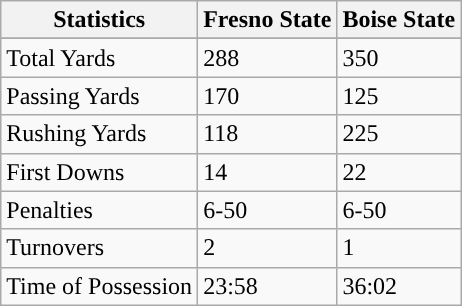<table class="wikitable">
<tr>
<th>Statistics</th>
<th>Fresno State</th>
<th>Boise State</th>
</tr>
<tr>
</tr>
<tr>
<td>Total Yards</td>
<td>288</td>
<td>350</td>
</tr>
<tr>
<td>Passing Yards</td>
<td>170</td>
<td>125</td>
</tr>
<tr>
<td>Rushing Yards</td>
<td>118</td>
<td>225</td>
</tr>
<tr>
<td>First Downs</td>
<td>14</td>
<td>22</td>
</tr>
<tr>
<td>Penalties</td>
<td>6-50</td>
<td>6-50</td>
</tr>
<tr>
<td>Turnovers</td>
<td>2</td>
<td>1</td>
</tr>
<tr>
<td>Time of Possession</td>
<td>23:58</td>
<td>36:02</td>
</tr>
</table>
